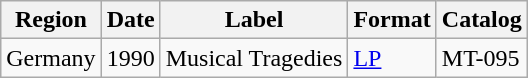<table class="wikitable">
<tr>
<th>Region</th>
<th>Date</th>
<th>Label</th>
<th>Format</th>
<th>Catalog</th>
</tr>
<tr>
<td>Germany</td>
<td>1990</td>
<td>Musical Tragedies</td>
<td><a href='#'>LP</a></td>
<td>MT-095</td>
</tr>
</table>
